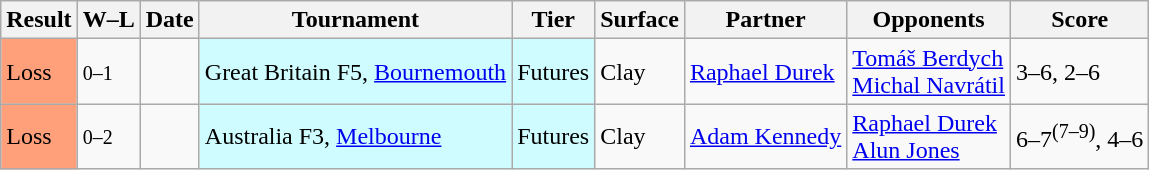<table class="sortable wikitable">
<tr>
<th>Result</th>
<th class="unsortable">W–L</th>
<th>Date</th>
<th>Tournament</th>
<th>Tier</th>
<th>Surface</th>
<th>Partner</th>
<th>Opponents</th>
<th class="unsortable">Score</th>
</tr>
<tr>
<td bgcolor=FFA07A>Loss</td>
<td><small>0–1</small></td>
<td></td>
<td style="background:#cffcff;">Great Britain F5, <a href='#'>Bournemouth</a></td>
<td style="background:#cffcff;">Futures</td>
<td>Clay</td>
<td> <a href='#'>Raphael Durek</a></td>
<td> <a href='#'>Tomáš Berdych</a> <br>  <a href='#'>Michal Navrátil</a></td>
<td>3–6, 2–6</td>
</tr>
<tr>
<td bgcolor=FFA07A>Loss</td>
<td><small>0–2</small></td>
<td></td>
<td style="background:#cffcff;">Australia F3, <a href='#'>Melbourne</a></td>
<td style="background:#cffcff;">Futures</td>
<td>Clay</td>
<td> <a href='#'>Adam Kennedy</a></td>
<td> <a href='#'>Raphael Durek</a> <br>  <a href='#'>Alun Jones</a></td>
<td>6–7<sup>(7–9)</sup>, 4–6</td>
</tr>
</table>
